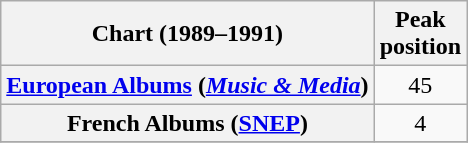<table class="wikitable sortable plainrowheaders" style="text-align:center">
<tr>
<th scope="col">Chart (1989–1991)</th>
<th scope="col">Peak<br>position</th>
</tr>
<tr>
<th scope="row"><a href='#'>European Albums</a> (<em><a href='#'>Music & Media</a></em>)</th>
<td>45</td>
</tr>
<tr>
<th scope="row">French Albums (<a href='#'>SNEP</a>)</th>
<td>4</td>
</tr>
<tr>
</tr>
</table>
